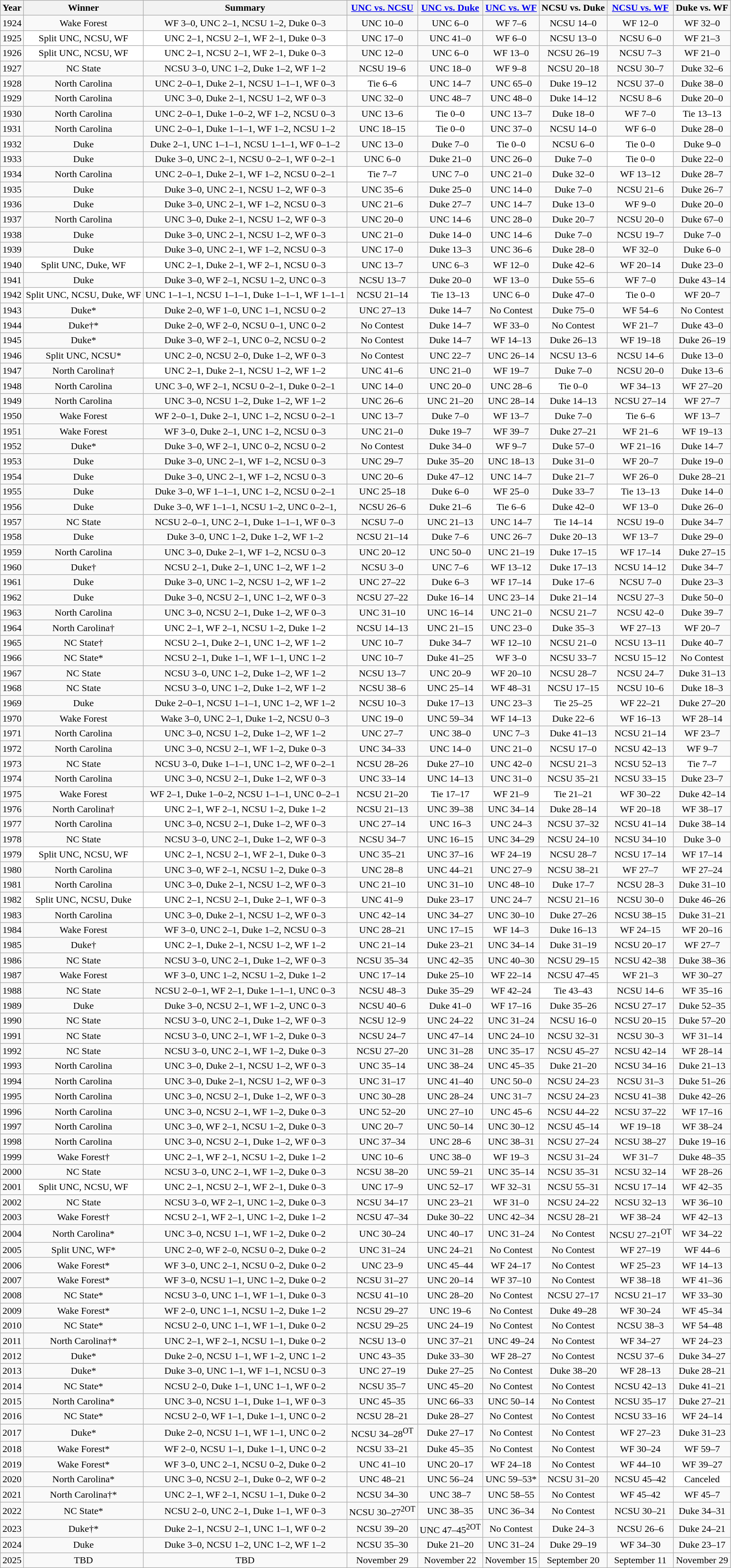<table class="wikitable" style="text-align:center;">
<tr>
<th>Year</th>
<th>Winner</th>
<th>Summary</th>
<th><a href='#'>UNC vs. NCSU</a></th>
<th><a href='#'>UNC vs. Duke</a></th>
<th><a href='#'>UNC vs. WF</a></th>
<th>NCSU vs. Duke</th>
<th><a href='#'>NCSU vs. WF</a></th>
<th>Duke vs. WF</th>
</tr>
<tr>
<td>1924</td>
<td style=>Wake Forest</td>
<td style=>WF 3–0, UNC 2–1, NCSU 1–2, Duke 0–3</td>
<td style=>UNC 10–0</td>
<td style=>UNC 6–0</td>
<td style=>WF 7–6</td>
<td style=>NCSU 14–0</td>
<td style=>WF 12–0</td>
<td style=>WF 32–0</td>
</tr>
<tr>
<td>1925</td>
<td style="background:#FFFFFF; color:#000000;">Split UNC, NCSU, WF</td>
<td style="background:#FFFFFF; color:#000000;">UNC 2–1, NCSU 2–1, WF 2–1, Duke 0–3</td>
<td style=>UNC 17–0</td>
<td style=>UNC 41–0</td>
<td style=>WF 6–0</td>
<td style=>NCSU 13–0</td>
<td style=>NCSU 6–0</td>
<td style=>WF 21–3</td>
</tr>
<tr>
<td>1926</td>
<td style="background:#FFFFFF; color:#000000;">Split UNC, NCSU, WF</td>
<td style="background:#FFFFFF; color:#000000;">UNC 2–1, NCSU 2–1, WF 2–1, Duke 0–3</td>
<td style=>UNC 12–0</td>
<td style=>UNC 6–0</td>
<td style=>WF 13–0</td>
<td style=>NCSU 26–19</td>
<td style=>NCSU 7–3</td>
<td style=>WF 21–0</td>
</tr>
<tr>
<td>1927</td>
<td style=>NC State</td>
<td style=>NCSU 3–0, UNC 1–2, Duke 1–2, WF 1–2</td>
<td style=>NCSU 19–6</td>
<td style=>UNC 18–0</td>
<td style=>WF 9–8</td>
<td style=>NCSU 20–18</td>
<td style=>NCSU 30–7</td>
<td style=>Duke 32–6</td>
</tr>
<tr>
<td>1928</td>
<td style=>North Carolina</td>
<td style=>UNC 2–0–1, Duke 2–1, NCSU 1–1–1, WF 0–3</td>
<td style="background:#FFFFFF; color:#000000;">Tie 6–6</td>
<td style=>UNC 14–7</td>
<td style=>UNC 65–0</td>
<td style=>Duke 19–12</td>
<td style=>NCSU 37–0</td>
<td style=>Duke 38–0</td>
</tr>
<tr>
<td>1929</td>
<td style=>North Carolina</td>
<td style=>UNC 3–0, Duke 2–1, NCSU 1–2, WF 0–3</td>
<td style=>UNC 32–0</td>
<td style=>UNC 48–7</td>
<td style=>UNC 48–0</td>
<td style=>Duke 14–12</td>
<td style=>NCSU 8–6</td>
<td style=>Duke 20–0</td>
</tr>
<tr>
<td>1930</td>
<td style=>North Carolina</td>
<td style=>UNC 2–0–1, Duke 1–0–2, WF 1–2, NCSU 0–3</td>
<td style=>UNC 13–6</td>
<td style="background:#FFFFFF; color:#000000;">Tie 0–0</td>
<td style=>UNC 13–7</td>
<td style=>Duke 18–0</td>
<td style=>WF 7–0</td>
<td style="background:#FFFFFF; color:#000000;">Tie 13–13</td>
</tr>
<tr>
<td>1931</td>
<td style=>North Carolina</td>
<td style=>UNC 2–0–1, Duke 1–1–1, WF 1–2, NCSU 1–2</td>
<td style=>UNC 18–15</td>
<td style="background:#FFFFFF; color:#000000;">Tie 0–0</td>
<td style=>UNC 37–0</td>
<td style=>NCSU 14–0</td>
<td style=>WF 6–0</td>
<td style=>Duke 28–0</td>
</tr>
<tr>
<td>1932</td>
<td style=>Duke</td>
<td style=>Duke 2–1, UNC 1–1–1, NCSU 1–1–1, WF 0–1–2</td>
<td style=>UNC 13–0</td>
<td style=>Duke 7–0</td>
<td style="background:#FFFFFF; color:#000000;">Tie 0–0</td>
<td style=>NCSU 6–0</td>
<td style="background:#FFFFFF; color:#000000;">Tie 0–0</td>
<td style=>Duke 9–0</td>
</tr>
<tr>
<td>1933</td>
<td style=>Duke</td>
<td style=>Duke 3–0, UNC 2–1, NCSU 0–2–1, WF 0–2–1</td>
<td style=>UNC 6–0</td>
<td style=>Duke 21–0</td>
<td style=>UNC 26–0</td>
<td style=>Duke 7–0</td>
<td style="background:#FFFFFF; color:#000000;">Tie 0–0</td>
<td style=>Duke 22–0</td>
</tr>
<tr>
<td>1934</td>
<td style=>North Carolina</td>
<td style=>UNC 2–0–1, Duke 2–1, WF 1–2, NCSU 0–2–1</td>
<td style="background:#FFFFFF; color:#000000;">Tie 7–7</td>
<td style=>UNC 7–0</td>
<td style=>UNC 21–0</td>
<td style=>Duke 32–0</td>
<td style=>WF 13–12</td>
<td style=>Duke 28–7</td>
</tr>
<tr>
<td>1935</td>
<td style=>Duke</td>
<td style=>Duke 3–0, UNC 2–1, NCSU 1–2, WF 0–3</td>
<td style=>UNC 35–6</td>
<td style=>Duke 25–0</td>
<td style=>UNC 14–0</td>
<td style=>Duke 7–0</td>
<td style=>NCSU 21–6</td>
<td style=>Duke 26–7</td>
</tr>
<tr>
<td>1936</td>
<td style=>Duke</td>
<td style=>Duke 3–0, UNC 2–1, WF 1–2, NCSU 0–3</td>
<td style=>UNC 21–6</td>
<td style=>Duke 27–7</td>
<td style=>UNC 14–7</td>
<td style=>Duke 13–0</td>
<td style=>WF 9–0</td>
<td style=>Duke 20–0</td>
</tr>
<tr>
<td>1937</td>
<td style=>North Carolina</td>
<td style=>UNC 3–0, Duke 2–1, NCSU 1–2, WF 0–3</td>
<td style=>UNC 20–0</td>
<td style=>UNC 14–6</td>
<td style=>UNC 28–0</td>
<td style=>Duke 20–7</td>
<td style=>NCSU 20–0</td>
<td style=>Duke 67–0</td>
</tr>
<tr>
<td>1938</td>
<td style=>Duke</td>
<td style=>Duke 3–0, UNC 2–1, NCSU 1–2, WF 0–3</td>
<td style=>UNC 21–0</td>
<td style=>Duke 14–0</td>
<td style=>UNC 14–6</td>
<td style=>Duke 7–0</td>
<td style=>NCSU 19–7</td>
<td style=>Duke 7–0</td>
</tr>
<tr>
<td>1939</td>
<td style=>Duke</td>
<td style=>Duke 3–0, UNC 2–1, WF 1–2, NCSU 0–3</td>
<td style=>UNC 17–0</td>
<td style=>Duke 13–3</td>
<td style=>UNC 36–6</td>
<td style=>Duke 28–0</td>
<td style=>WF 32–0</td>
<td style=>Duke 6–0</td>
</tr>
<tr>
<td>1940</td>
<td style="background:#FFFFFF; color:#000000;">Split UNC, Duke, WF</td>
<td style="background:#FFFFFF; color:#000000;">UNC 2–1, Duke 2–1, WF 2–1, NCSU 0–3</td>
<td style=>UNC 13–7</td>
<td style=>UNC 6–3</td>
<td style=>WF 12–0</td>
<td style=>Duke 42–6</td>
<td style=>WF 20–14</td>
<td style=>Duke 23–0</td>
</tr>
<tr>
<td>1941</td>
<td style=>Duke</td>
<td style=>Duke 3–0, WF 2–1, NCSU 1–2, UNC 0–3</td>
<td style=>NCSU 13–7</td>
<td style=>Duke 20–0</td>
<td style=>WF 13–0</td>
<td style=>Duke 55–6</td>
<td style=>WF 7–0</td>
<td style=>Duke 43–14</td>
</tr>
<tr>
<td>1942</td>
<td style="background:#FFFFFF; color:#000000;">Split UNC, NCSU, Duke, WF</td>
<td style="background:#FFFFFF; color:#000000;">UNC 1–1–1, NCSU 1–1–1, Duke 1–1–1, WF 1–1–1</td>
<td style=>NCSU 21–14</td>
<td style="background:#FFFFFF; color:#000000;">Tie 13–13</td>
<td style=>UNC 6–0</td>
<td style=>Duke 47–0</td>
<td style="background:#FFFFFF; color:#000000;">Tie 0–0</td>
<td style=>WF 20–7</td>
</tr>
<tr>
<td>1943</td>
<td style=>Duke*</td>
<td style=>Duke 2–0, WF 1–0, UNC 1–1, NCSU 0–2</td>
<td style=>UNC 27–13</td>
<td style=>Duke 14–7</td>
<td>No Contest</td>
<td style=>Duke 75–0</td>
<td style=>WF 54–6</td>
<td>No Contest</td>
</tr>
<tr>
<td>1944</td>
<td style=>Duke†*</td>
<td>Duke 2–0, WF 2–0, NCSU 0–1, UNC 0–2</td>
<td>No Contest</td>
<td style=>Duke 14–7</td>
<td style=>WF 33–0</td>
<td>No Contest</td>
<td style=>WF 21–7</td>
<td style=>Duke 43–0</td>
</tr>
<tr>
<td>1945</td>
<td style=>Duke*</td>
<td style=>Duke 3–0, WF 2–1, UNC 0–2, NCSU 0–2</td>
<td>No Contest</td>
<td style=>Duke 14–7</td>
<td style=>WF 14–13</td>
<td style=>Duke 26–13</td>
<td style=>WF 19–18</td>
<td style=>Duke 26–19</td>
</tr>
<tr>
<td>1946</td>
<td>Split UNC, NCSU*</td>
<td>UNC 2–0, NCSU 2–0, Duke 1–2, WF 0–3</td>
<td>No Contest</td>
<td style=>UNC 22–7</td>
<td style=>UNC 26–14</td>
<td style=>NCSU 13–6</td>
<td style=>NCSU 14–6</td>
<td style=>Duke 13–0</td>
</tr>
<tr>
<td>1947</td>
<td style=>North Carolina†</td>
<td style="background:#FFFFFF; color:#000000;">UNC 2–1, Duke 2–1, NCSU 1–2, WF 1–2</td>
<td style=>UNC 41–6</td>
<td style=>UNC 21–0</td>
<td style=>WF 19–7</td>
<td style=>Duke 7–0</td>
<td style=>NCSU 20–0</td>
<td style=>Duke 13–6</td>
</tr>
<tr>
<td>1948</td>
<td style=>North Carolina</td>
<td style=>UNC 3–0, WF 2–1, NCSU 0–2–1, Duke 0–2–1</td>
<td style=>UNC 14–0</td>
<td style=>UNC 20–0</td>
<td style=>UNC 28–6</td>
<td style="background:#FFFFFF; color:#000000;">Tie 0–0</td>
<td style=>WF 34–13</td>
<td style=>WF 27–20</td>
</tr>
<tr>
<td>1949</td>
<td style=>North Carolina</td>
<td style=>UNC 3–0, NCSU 1–2, Duke 1–2, WF 1–2</td>
<td style=>UNC 26–6</td>
<td style=>UNC 21–20</td>
<td style=>UNC 28–14</td>
<td style=>Duke 14–13</td>
<td style=>NCSU 27–14</td>
<td style=>WF 27–7</td>
</tr>
<tr>
<td>1950</td>
<td style=>Wake Forest</td>
<td style=>WF 2–0–1, Duke 2–1, UNC 1–2, NCSU 0–2–1</td>
<td style=>UNC 13–7</td>
<td style=>Duke 7–0</td>
<td style=>WF 13–7</td>
<td style=>Duke 7–0</td>
<td style="background:#FFFFFF; color:#000000;">Tie 6–6</td>
<td style=>WF 13–7</td>
</tr>
<tr>
<td>1951</td>
<td style=>Wake Forest</td>
<td style=>WF 3–0, Duke 2–1, UNC 1–2, NCSU 0–3</td>
<td style=>UNC 21–0</td>
<td style=>Duke 19–7</td>
<td style=>WF 39–7</td>
<td style=>Duke 27–21</td>
<td style=>WF 21–6</td>
<td style=>WF 19–13</td>
</tr>
<tr>
<td>1952</td>
<td style=>Duke*</td>
<td style=>Duke 3–0, WF 2–1, UNC 0–2, NCSU 0–2</td>
<td>No Contest</td>
<td style=>Duke 34–0</td>
<td style=>WF 9–7</td>
<td style=>Duke 57–0</td>
<td style=>WF 21–16</td>
<td style=>Duke 14–7</td>
</tr>
<tr>
<td>1953</td>
<td style=>Duke</td>
<td style=>Duke 3–0, UNC 2–1, WF 1–2, NCSU 0–3</td>
<td style=>UNC 29–7</td>
<td style=>Duke 35–20</td>
<td style=>UNC 18–13</td>
<td style=>Duke 31–0</td>
<td style=>WF 20–7</td>
<td style=>Duke 19–0</td>
</tr>
<tr>
<td>1954</td>
<td style=>Duke</td>
<td style=>Duke 3–0, UNC 2–1, WF 1–2, NCSU 0–3</td>
<td style=>UNC 20–6</td>
<td style=>Duke 47–12</td>
<td style=>UNC 14–7</td>
<td style=>Duke 21–7</td>
<td style=>WF 26–0</td>
<td style=>Duke 28–21</td>
</tr>
<tr>
<td>1955</td>
<td style=>Duke</td>
<td style=>Duke 3–0, WF 1–1–1, UNC 1–2, NCSU 0–2–1</td>
<td style=>UNC 25–18</td>
<td style=>Duke 6–0</td>
<td style=>WF 25–0</td>
<td style=>Duke 33–7</td>
<td style="background:#FFFFFF; color:#000000;">Tie 13–13</td>
<td style=>Duke 14–0</td>
</tr>
<tr>
<td>1956</td>
<td style=>Duke</td>
<td style=>Duke 3–0, WF 1–1–1, NCSU 1–2, UNC 0–2–1,</td>
<td style=>NCSU 26–6</td>
<td style=>Duke 21–6</td>
<td style="background:#FFFFFF; color:#000000;">Tie 6–6</td>
<td style=>Duke 42–0</td>
<td style=>WF 13–0</td>
<td style=>Duke 26–0</td>
</tr>
<tr>
<td>1957</td>
<td style=>NC State</td>
<td style=>NCSU 2–0–1, UNC 2–1, Duke 1–1–1, WF 0–3</td>
<td style=>NCSU 7–0</td>
<td style=>UNC 21–13</td>
<td style=>UNC 14–7</td>
<td style="background:#FFFFFF; color:#000000;">Tie 14–14</td>
<td style=>NCSU 19–0</td>
<td style=>Duke 34–7</td>
</tr>
<tr>
<td>1958</td>
<td style=>Duke</td>
<td style=>Duke 3–0, UNC 1–2, Duke 1–2, WF 1–2</td>
<td style=>NCSU 21–14</td>
<td style=>Duke 7–6</td>
<td style=>UNC 26–7</td>
<td style=>Duke 20–13</td>
<td style=>WF 13–7</td>
<td style=>Duke 29–0</td>
</tr>
<tr>
<td>1959</td>
<td style=>North Carolina</td>
<td style=>UNC 3–0, Duke 2–1, WF 1–2, NCSU 0–3</td>
<td style=>UNC 20–12</td>
<td style=>UNC 50–0</td>
<td style=>UNC 21–19</td>
<td style=>Duke 17–15</td>
<td style=>WF 17–14</td>
<td style=>Duke 27–15</td>
</tr>
<tr>
<td>1960</td>
<td style=>Duke†</td>
<td style={"background:#FFFFFF; color:#000000;">NCSU 2–1, Duke 2–1, UNC 1–2, WF 1–2</td>
<td style=>NCSU 3–0</td>
<td style=>UNC 7–6</td>
<td style=>WF 13–12</td>
<td style=>Duke 17–13</td>
<td style=>NCSU 14–12</td>
<td style=>Duke 34–7</td>
</tr>
<tr>
<td>1961</td>
<td style=>Duke</td>
<td style=>Duke 3–0, UNC 1–2, NCSU 1–2, WF 1–2</td>
<td style=>UNC 27–22</td>
<td style=>Duke 6–3</td>
<td style=>WF 17–14</td>
<td style=>Duke 17–6</td>
<td style=>NCSU 7–0</td>
<td style=>Duke 23–3</td>
</tr>
<tr>
<td>1962</td>
<td style=>Duke</td>
<td style=>Duke 3–0, NCSU 2–1, UNC 1–2, WF 0–3</td>
<td style=>NCSU 27–22</td>
<td style=>Duke 16–14</td>
<td style=>UNC 23–14</td>
<td style=>Duke 21–14</td>
<td style=>NCSU 27–3</td>
<td style=>Duke 50–0</td>
</tr>
<tr>
<td>1963</td>
<td style=>North Carolina</td>
<td style=>UNC 3–0, NCSU 2–1, Duke 1–2, WF 0–3</td>
<td style=>UNC 31–10</td>
<td style=>UNC 16–14</td>
<td style=>UNC 21–0</td>
<td style=>NCSU 21–7</td>
<td style=>NCSU 42–0</td>
<td style=>Duke 39–7</td>
</tr>
<tr>
<td>1964</td>
<td style=>North Carolina†</td>
<td style="background:#FFFFFF; color:#000000;">UNC 2–1, WF 2–1, NCSU 1–2, Duke 1–2</td>
<td style=>NCSU 14–13</td>
<td style=>UNC 21–15</td>
<td style=>UNC 23–0</td>
<td style=>Duke 35–3</td>
<td style=>WF 27–13</td>
<td style=>WF 20–7</td>
</tr>
<tr>
<td>1965</td>
<td style=>NC State†</td>
<td style="background:#FFFFFF; color:#000000;">NCSU 2–1, Duke 2–1, UNC 1–2, WF 1–2</td>
<td style=>UNC 10–7</td>
<td style=>Duke 34–7</td>
<td style=>WF 12–10</td>
<td style=>NCSU 21–0</td>
<td style=>NCSU 13–11</td>
<td style=>Duke 40–7</td>
</tr>
<tr>
<td>1966</td>
<td style=>NC State*</td>
<td style=>NCSU 2–1, Duke 1–1, WF 1–1, UNC 1–2</td>
<td style=>UNC 10–7</td>
<td style=>Duke 41–25</td>
<td style=>WF 3–0</td>
<td style=>NCSU 33–7</td>
<td style=>NCSU 15–12</td>
<td>No Contest</td>
</tr>
<tr>
<td>1967</td>
<td style=>NC State</td>
<td style=>NCSU 3–0, UNC 1–2, Duke 1–2, WF 1–2</td>
<td style=>NCSU 13–7</td>
<td style=>UNC 20–9</td>
<td style=>WF 20–10</td>
<td style=>NCSU 28–7</td>
<td style=>NCSU 24–7</td>
<td style=>Duke 31–13</td>
</tr>
<tr>
<td>1968</td>
<td style=>NC State</td>
<td style=>NCSU 3–0, UNC 1–2, Duke 1–2, WF 1–2</td>
<td style=>NCSU 38–6</td>
<td style=>UNC 25–14</td>
<td style=>WF 48–31</td>
<td style=>NCSU 17–15</td>
<td style=>NCSU 10–6</td>
<td style=>Duke 18–3</td>
</tr>
<tr>
<td>1969</td>
<td style=>Duke</td>
<td style=>Duke 2–0–1, NCSU 1–1–1, UNC 1–2, WF 1–2</td>
<td style=>NCSU 10–3</td>
<td style=>Duke 17–13</td>
<td style=>UNC 23–3</td>
<td style="background:#FFFFFF; color:#000000;">Tie 25–25</td>
<td style=>WF 22–21</td>
<td style=>Duke 27–20</td>
</tr>
<tr>
<td>1970</td>
<td style=>Wake Forest</td>
<td style=>Wake 3–0, UNC 2–1, Duke 1–2, NCSU 0–3</td>
<td style=>UNC 19–0</td>
<td style=>UNC 59–34</td>
<td style=>WF 14–13</td>
<td style=>Duke 22–6</td>
<td style=>WF 16–13</td>
<td style=>WF 28–14</td>
</tr>
<tr>
<td>1971</td>
<td style=>North Carolina</td>
<td style=>UNC 3–0, NCSU 1–2, Duke 1–2, WF 1–2</td>
<td style=>UNC 27–7</td>
<td style=>UNC 38–0</td>
<td style=>UNC 7–3</td>
<td style=>Duke 41–13</td>
<td style=>NCSU 21–14</td>
<td style=>WF 23–7</td>
</tr>
<tr>
<td>1972</td>
<td style=>North Carolina</td>
<td style=>UNC 3–0, NCSU 2–1, WF 1–2, Duke 0–3</td>
<td style=>UNC 34–33</td>
<td style=>UNC 14–0</td>
<td style=>UNC 21–0</td>
<td style=>NCSU 17–0</td>
<td style=>NCSU 42–13</td>
<td style=>WF 9–7</td>
</tr>
<tr>
<td>1973</td>
<td style=>NC State</td>
<td style=>NCSU 3–0, Duke 1–1–1, UNC 1–2, WF 0–2–1</td>
<td style=>NCSU 28–26</td>
<td style=>Duke 27–10</td>
<td style=>UNC 42–0</td>
<td style=>NCSU 21–3</td>
<td style=>NCSU 52–13</td>
<td style="background:#FFFFFF; color:#000000;">Tie 7–7</td>
</tr>
<tr>
<td>1974</td>
<td style=>North Carolina</td>
<td style=>UNC 3–0, NCSU 2–1, Duke 1–2, WF 0–3</td>
<td style=>UNC 33–14</td>
<td style=>UNC 14–13</td>
<td style=>UNC 31–0</td>
<td style=>NCSU 35–21</td>
<td style=>NCSU 33–15</td>
<td style=>Duke 23–7</td>
</tr>
<tr>
<td>1975</td>
<td style=>Wake Forest</td>
<td style=>WF 2–1, Duke 1–0–2, NCSU 1–1–1, UNC 0–2–1</td>
<td style=>NCSU 21–20</td>
<td style="background:#FFFFFF; color:#000000;">Tie 17–17</td>
<td style=>WF 21–9</td>
<td style="background:#FFFFFF; color:#000000;">Tie 21–21</td>
<td style=>WF 30–22</td>
<td style=>Duke 42–14</td>
</tr>
<tr>
<td>1976</td>
<td style=>North Carolina†</td>
<td style="background:#FFFFFF; color:#000000;">UNC 2–1, WF 2–1, NCSU 1–2, Duke 1–2</td>
<td style=>NCSU 21–13</td>
<td style=>UNC 39–38</td>
<td style=>UNC 34–14</td>
<td style=>Duke 28–14</td>
<td style=>WF 20–18</td>
<td style=>WF 38–17</td>
</tr>
<tr>
<td>1977</td>
<td style=>North Carolina</td>
<td style=>UNC 3–0, NCSU 2–1, Duke 1–2, WF 0–3</td>
<td style=>UNC 27–14</td>
<td style=>UNC 16–3</td>
<td style=>UNC 24–3</td>
<td style=>NCSU 37–32</td>
<td style=>NCSU 41–14</td>
<td style=>Duke 38–14</td>
</tr>
<tr>
<td>1978</td>
<td style=>NC State</td>
<td style=>NCSU 3–0, UNC 2–1, Duke 1–2, WF 0–3</td>
<td style=>NCSU 34–7</td>
<td style=>UNC 16–15</td>
<td style=>UNC 34–29</td>
<td style=>NCSU 24–10</td>
<td style=>NCSU 34–10</td>
<td style=>Duke 3–0</td>
</tr>
<tr>
<td>1979</td>
<td style="background:#FFFFFF; color:#000000;">Split UNC, NCSU, WF</td>
<td style="background:#FFFFFF; color:#000000;">UNC 2–1, NCSU 2–1, WF 2–1, Duke 0–3</td>
<td style=>UNC 35–21</td>
<td style=>UNC 37–16</td>
<td style=>WF 24–19</td>
<td style=>NCSU 28–7</td>
<td style=>NCSU 17–14</td>
<td style=>WF 17–14</td>
</tr>
<tr>
<td>1980</td>
<td style=>North Carolina</td>
<td style=>UNC 3–0, WF 2–1, NCSU 1–2, Duke 0–3</td>
<td style=>UNC 28–8</td>
<td style=>UNC 44–21</td>
<td style=>UNC 27–9</td>
<td style=>NCSU 38–21</td>
<td style=>WF 27–7</td>
<td style=>WF 27–24</td>
</tr>
<tr>
<td>1981</td>
<td style=>North Carolina</td>
<td style=>UNC 3–0, Duke 2–1, NCSU 1–2, WF 0–3</td>
<td style=>UNC 21–10</td>
<td style=>UNC 31–10</td>
<td style=>UNC 48–10</td>
<td style=>Duke 17–7</td>
<td style=>NCSU 28–3</td>
<td style=>Duke 31–10</td>
</tr>
<tr>
<td>1982</td>
<td style="background:#FFFFFF; color:#000000;">Split UNC, NCSU, Duke</td>
<td style="background:#FFFFFF; color:#000000;">UNC 2–1, NCSU 2–1, Duke 2–1, WF 0–3</td>
<td style=>UNC 41–9</td>
<td style=>Duke 23–17</td>
<td style=>UNC 24–7</td>
<td style=>NCSU 21–16</td>
<td style=>NCSU 30–0</td>
<td style=>Duke 46–26</td>
</tr>
<tr>
<td>1983</td>
<td style=>North Carolina</td>
<td style=>UNC 3–0, Duke 2–1, NCSU 1–2, WF 0–3</td>
<td style=>UNC 42–14</td>
<td style=>UNC 34–27</td>
<td style=>UNC 30–10</td>
<td style=>Duke 27–26</td>
<td style=>NCSU 38–15</td>
<td style=>Duke 31–21</td>
</tr>
<tr>
<td>1984</td>
<td style=>Wake Forest</td>
<td style=>WF 3–0, UNC 2–1, Duke 1–2, NCSU 0–3</td>
<td style=>UNC 28–21</td>
<td style=>UNC 17–15</td>
<td style=>WF 14–3</td>
<td style=>Duke 16–13</td>
<td style=>WF 24–15</td>
<td style=>WF 20–16</td>
</tr>
<tr>
<td>1985</td>
<td style=>Duke†</td>
<td style="background:#FFFFFF; color:#000000;">UNC 2–1, Duke 2–1, NCSU 1–2, WF 1–2</td>
<td style=>UNC 21–14</td>
<td style=>Duke 23–21</td>
<td style=>UNC 34–14</td>
<td style=>Duke 31–19</td>
<td style=>NCSU 20–17</td>
<td style=>WF 27–7</td>
</tr>
<tr>
<td>1986</td>
<td style=>NC State</td>
<td style=>NCSU 3–0, UNC 2–1, Duke 1–2, WF 0–3</td>
<td style=>NCSU 35–34</td>
<td style=>UNC 42–35</td>
<td style=>UNC 40–30</td>
<td style=>NCSU 29–15</td>
<td style=>NCSU 42–38</td>
<td style=>Duke 38–36</td>
</tr>
<tr>
<td>1987</td>
<td style=>Wake Forest</td>
<td style=>WF 3–0, UNC 1–2, NCSU 1–2, Duke 1–2</td>
<td style=>UNC 17–14</td>
<td style=>Duke 25–10</td>
<td style=>WF 22–14</td>
<td style=>NCSU 47–45</td>
<td style=>WF 21–3</td>
<td style=>WF 30–27</td>
</tr>
<tr>
<td>1988</td>
<td style=>NC State</td>
<td style=>NCSU 2–0–1, WF 2–1, Duke 1–1–1, UNC 0–3</td>
<td style=>NCSU 48–3</td>
<td style=>Duke 35–29</td>
<td style=>WF 42–24</td>
<td style="background:#FFFFFF; color:#000000;">Tie 43–43</td>
<td style=>NCSU 14–6</td>
<td style=>WF 35–16</td>
</tr>
<tr>
<td>1989</td>
<td style=>Duke</td>
<td style=>Duke 3–0, NCSU 2–1, WF 1–2, UNC 0–3</td>
<td style=>NCSU 40–6</td>
<td style=>Duke 41–0</td>
<td style=>WF 17–16</td>
<td style=>Duke 35–26</td>
<td style=>NCSU 27–17</td>
<td style=>Duke 52–35</td>
</tr>
<tr>
<td>1990</td>
<td style=>NC State</td>
<td style=>NCSU 3–0, UNC 2–1, Duke 1–2, WF 0–3</td>
<td style=>NCSU 12–9</td>
<td style=>UNC 24–22</td>
<td style=>UNC 31–24</td>
<td style=>NCSU 16–0</td>
<td style=>NCSU 20–15</td>
<td style=>Duke 57–20</td>
</tr>
<tr>
<td>1991</td>
<td style=>NC State</td>
<td style=>NCSU 3–0, UNC 2–1, WF 1–2, Duke 0–3</td>
<td style=>NCSU 24–7</td>
<td style=>UNC 47–14</td>
<td style=>UNC 24–10</td>
<td style=>NCSU 32–31</td>
<td style=>NCSU 30–3</td>
<td style=>WF 31–14</td>
</tr>
<tr>
<td>1992</td>
<td style=>NC State</td>
<td style=>NCSU 3–0, UNC 2–1, WF 1–2, Duke 0–3</td>
<td style=>NCSU 27–20</td>
<td style=>UNC 31–28</td>
<td style=>UNC 35–17</td>
<td style=>NCSU 45–27</td>
<td style=>NCSU 42–14</td>
<td style=>WF 28–14</td>
</tr>
<tr>
<td>1993</td>
<td style=>North Carolina</td>
<td style=>UNC 3–0, Duke 2–1, NCSU 1–2, WF 0–3</td>
<td style=>UNC 35–14</td>
<td style=>UNC 38–24</td>
<td style=>UNC 45–35</td>
<td style=>Duke 21–20</td>
<td style=>NCSU 34–16</td>
<td style=>Duke 21–13</td>
</tr>
<tr>
<td>1994</td>
<td style=>North Carolina</td>
<td style=>UNC 3–0, Duke 2–1, NCSU 1–2, WF 0–3</td>
<td style=>UNC 31–17</td>
<td style=>UNC 41–40</td>
<td style=>UNC 50–0</td>
<td style=>NCSU 24–23</td>
<td style=>NCSU 31–3</td>
<td style=>Duke 51–26</td>
</tr>
<tr>
<td>1995</td>
<td style=>North Carolina</td>
<td style=>UNC 3–0, NCSU 2–1, Duke 1–2, WF 0–3</td>
<td style=>UNC 30–28</td>
<td style=>UNC 28–24</td>
<td style=>UNC 31–7</td>
<td style=>NCSU 24–23</td>
<td style=>NCSU 41–38</td>
<td style=>Duke 42–26</td>
</tr>
<tr>
<td>1996</td>
<td style=>North Carolina</td>
<td style=>UNC 3–0, NCSU 2–1, WF 1–2, Duke 0–3</td>
<td style=>UNC 52–20</td>
<td style=>UNC 27–10</td>
<td style=>UNC 45–6</td>
<td style=>NCSU 44–22</td>
<td style=>NCSU 37–22</td>
<td style=>WF 17–16</td>
</tr>
<tr>
<td>1997</td>
<td style=>North Carolina</td>
<td style=>UNC 3–0, WF 2–1, NCSU 1–2, Duke 0–3</td>
<td style=>UNC 20–7</td>
<td style=>UNC 50–14</td>
<td style=>UNC 30–12</td>
<td style=>NCSU 45–14</td>
<td style=>WF 19–18</td>
<td style=>WF 38–24</td>
</tr>
<tr>
<td>1998</td>
<td style=>North Carolina</td>
<td style=>UNC 3–0, NCSU 2–1, Duke 1–2, WF 0–3</td>
<td style=>UNC 37–34</td>
<td style=>UNC 28–6</td>
<td style=>UNC 38–31</td>
<td style=>NCSU 27–24</td>
<td style=>NCSU 38–27</td>
<td style=>Duke 19–16</td>
</tr>
<tr>
<td>1999</td>
<td style=>Wake Forest†</td>
<td style="background:#FFFFFF; color:#000000;">UNC 2–1, WF 2–1, NCSU 1–2, Duke 1–2</td>
<td style=>UNC 10–6</td>
<td style=>UNC 38–0</td>
<td style=>WF 19–3</td>
<td style=>NCSU 31–24</td>
<td style=>WF 31–7</td>
<td style=>Duke 48–35</td>
</tr>
<tr>
<td>2000</td>
<td style=>NC State</td>
<td style=>NCSU 3–0, UNC 2–1, WF 1–2, Duke 0–3</td>
<td style=>NCSU 38–20</td>
<td style=>UNC 59–21</td>
<td style=>UNC 35–14</td>
<td style=>NCSU 35–31</td>
<td style=>NCSU 32–14</td>
<td style=>WF 28–26</td>
</tr>
<tr>
<td>2001</td>
<td style="background:#FFFFFF; color:#000000;">Split UNC, NCSU, WF</td>
<td style="background:#FFFFFF; color:#000000;">UNC 2–1, NCSU 2–1, WF 2–1, Duke 0–3</td>
<td style=>UNC 17–9</td>
<td style=>UNC 52–17</td>
<td style=>WF 32–31</td>
<td style=>NCSU 55–31</td>
<td style=>NCSU 17–14</td>
<td style=>WF 42–35</td>
</tr>
<tr>
<td>2002</td>
<td style=>NC State</td>
<td style=>NCSU 3–0, WF 2–1, UNC 1–2, Duke 0–3</td>
<td style=>NCSU 34–17</td>
<td style=>UNC 23–21</td>
<td style=>WF 31–0</td>
<td style=>NCSU 24–22</td>
<td style=>NCSU 32–13</td>
<td style=>WF 36–10</td>
</tr>
<tr>
<td>2003</td>
<td style=>Wake Forest†</td>
<td style="background:#FFFFFF; color:#000000;">NCSU 2–1, WF 2–1, UNC 1–2, Duke 1–2</td>
<td style=>NCSU 47–34</td>
<td style=>Duke 30–22</td>
<td style=>UNC 42–34</td>
<td style=>NCSU 28–21</td>
<td style=>WF 38–24</td>
<td style=>WF 42–13</td>
</tr>
<tr>
<td>2004</td>
<td style=>North Carolina*</td>
<td style=>UNC 3–0, NCSU 1–1, WF 1–2, Duke 0–2</td>
<td style=>UNC 30–24</td>
<td style=>UNC 40–17</td>
<td style=>UNC 31–24</td>
<td>No Contest</td>
<td style=>NCSU 27–21<sup>OT</sup></td>
<td style=>WF 34–22</td>
</tr>
<tr>
<td>2005</td>
<td>Split UNC, WF*</td>
<td>UNC 2–0, WF 2–0, NCSU 0–2, Duke 0–2</td>
<td style=>UNC 31–24</td>
<td style=>UNC 24–21</td>
<td>No Contest</td>
<td>No Contest</td>
<td style=>WF 27–19</td>
<td style=>WF 44–6</td>
</tr>
<tr>
<td>2006</td>
<td style=>Wake Forest*</td>
<td style=>WF 3–0, UNC 2–1, NCSU 0–2, Duke 0–2</td>
<td style=>UNC 23–9</td>
<td style=>UNC 45–44</td>
<td style=>WF 24–17</td>
<td>No Contest</td>
<td style=>WF 25–23</td>
<td style=>WF 14–13</td>
</tr>
<tr>
<td>2007</td>
<td style=>Wake Forest*</td>
<td style=>WF 3–0, NCSU 1–1, UNC 1–2, Duke 0–2</td>
<td style=>NCSU 31–27</td>
<td style=>UNC 20–14</td>
<td style=>WF 37–10</td>
<td>No Contest</td>
<td style=>WF 38–18</td>
<td style=>WF 41–36</td>
</tr>
<tr>
<td>2008</td>
<td style=>NC State*</td>
<td style=>NCSU 3–0, UNC 1–1, WF 1–1, Duke 0–3</td>
<td style=>NCSU 41–10</td>
<td style=>UNC 28–20</td>
<td>No Contest</td>
<td style=>NCSU 27–17</td>
<td style=>NCSU 21–17</td>
<td style=>WF 33–30</td>
</tr>
<tr>
<td>2009</td>
<td style=>Wake Forest*</td>
<td style=>WF 2–0, UNC 1–1, NCSU 1–2, Duke 1–2</td>
<td style=>NCSU 29–27</td>
<td style=>UNC 19–6</td>
<td>No Contest</td>
<td style=>Duke 49–28</td>
<td style=>WF 30–24</td>
<td style=>WF 45–34</td>
</tr>
<tr>
<td>2010</td>
<td style=>NC State*</td>
<td style=>NCSU 2–0, UNC 1–1, WF 1–1, Duke 0–2</td>
<td style=>NCSU 29–25</td>
<td style=>UNC 24–19</td>
<td>No Contest</td>
<td>No Contest</td>
<td style=>NCSU 38–3</td>
<td style=>WF 54–48</td>
</tr>
<tr>
<td>2011</td>
<td style=>North Carolina†*</td>
<td>UNC 2–1, WF 2–1, NCSU 1–1, Duke 0–2</td>
<td style=>NCSU 13–0</td>
<td style=>UNC 37–21</td>
<td style=>UNC 49–24</td>
<td>No Contest</td>
<td style=>WF 34–27</td>
<td style=>WF 24–23</td>
</tr>
<tr>
<td>2012</td>
<td style=>Duke*</td>
<td style=>Duke 2–0, NCSU 1–1, WF 1–2, UNC 1–2</td>
<td style=>UNC 43–35</td>
<td style=>Duke 33–30</td>
<td style=>WF 28–27</td>
<td>No Contest</td>
<td style=>NCSU 37–6</td>
<td style=>Duke 34–27</td>
</tr>
<tr>
<td>2013</td>
<td style=>Duke*</td>
<td style=>Duke 3–0, UNC 1–1, WF 1–1, NCSU 0–3</td>
<td style=>UNC 27–19</td>
<td style=>Duke 27–25</td>
<td>No Contest</td>
<td style=>Duke 38–20</td>
<td style=>WF 28–13</td>
<td style=>Duke 28–21</td>
</tr>
<tr>
<td>2014</td>
<td style=>NC State*</td>
<td style=>NCSU 2–0, Duke 1–1, UNC 1–1, WF 0–2</td>
<td style=>NCSU 35–7</td>
<td style=>UNC 45–20</td>
<td>No Contest</td>
<td>No Contest</td>
<td style=>NCSU 42–13</td>
<td style=>Duke 41–21</td>
</tr>
<tr>
<td>2015</td>
<td style=>North Carolina*</td>
<td style=>UNC 3–0, NCSU 1–1, Duke 1–1, WF 0–3</td>
<td style=>UNC 45–35</td>
<td style=>UNC 66–33</td>
<td style=>UNC 50–14</td>
<td>No Contest</td>
<td style=>NCSU 35–17</td>
<td style=>Duke 27–21</td>
</tr>
<tr>
<td>2016</td>
<td style=>NC State*</td>
<td style=>NCSU 2–0, WF 1–1, Duke 1–1, UNC 0–2</td>
<td style=>NCSU 28–21</td>
<td style=>Duke 28–27</td>
<td>No Contest</td>
<td>No Contest</td>
<td style=>NCSU 33–16</td>
<td style=>WF 24–14</td>
</tr>
<tr>
<td>2017</td>
<td style=>Duke*</td>
<td style=>Duke 2–0, NCSU 1–1, WF 1–1, UNC 0–2</td>
<td style=>NCSU 34–28<sup>OT</sup></td>
<td style=>Duke 27–17</td>
<td>No Contest</td>
<td>No Contest</td>
<td style=>WF 27–23</td>
<td style=>Duke 31–23</td>
</tr>
<tr>
<td>2018</td>
<td style=>Wake Forest*</td>
<td style=>WF 2–0, NCSU 1–1, Duke 1–1, UNC 0–2</td>
<td style=>NCSU 33–21</td>
<td style=>Duke 45–35</td>
<td>No Contest</td>
<td>No Contest</td>
<td style=>WF 30–24</td>
<td style=>WF 59–7</td>
</tr>
<tr>
<td>2019</td>
<td style=>Wake Forest*</td>
<td style=>WF 3–0, UNC 2–1, NCSU 0–2, Duke 0–2</td>
<td style=>UNC 41–10</td>
<td style=>UNC 20–17</td>
<td style=>WF 24–18</td>
<td>No Contest</td>
<td style=>WF 44–10</td>
<td style=>WF 39–27</td>
</tr>
<tr>
<td>2020</td>
<td style=>North Carolina*</td>
<td style=>UNC 3–0, NCSU 2–1, Duke 0–2, WF 0–2</td>
<td style=>UNC 48–21</td>
<td style=>UNC 56–24</td>
<td style=>UNC 59–53*</td>
<td style=>NCSU 31–20</td>
<td style=>NCSU 45–42</td>
<td style="background:#FFFFFF; color:#000000;">Canceled</td>
</tr>
<tr>
<td>2021</td>
<td style=>North Carolina†*</td>
<td>UNC 2–1, WF 2–1, NCSU 1–1, Duke 0–2</td>
<td style=>NCSU 34–30</td>
<td style=>UNC 38–7</td>
<td style=>UNC 58–55</td>
<td>No Contest</td>
<td style=>WF 45–42</td>
<td style=>WF 45–7</td>
</tr>
<tr>
<td>2022</td>
<td style=>NC State*</td>
<td style=>NCSU 2–0, UNC 2–1, Duke 1–1, WF 0–3</td>
<td style=>NCSU 30–27<sup>2OT</sup></td>
<td style=>UNC 38–35</td>
<td style=>UNC 36–34</td>
<td>No Contest</td>
<td style=>NCSU 30–21</td>
<td style=>Duke 34–31</td>
</tr>
<tr>
<td>2023</td>
<td style=>Duke†*</td>
<td>Duke 2–1, NCSU 2–1, UNC 1–1, WF 0–2</td>
<td style=>NCSU 39–20</td>
<td style=>UNC 47–45<sup>2OT</sup></td>
<td>No Contest</td>
<td style=>Duke 24–3</td>
<td style=>NCSU 26–6</td>
<td style=>Duke 24–21</td>
</tr>
<tr>
<td>2024</td>
<td style=>Duke</td>
<td style=>Duke 3–0, NCSU 1–2, UNC 1–2, WF 1–2</td>
<td style=>NCSU 35–30</td>
<td style=>Duke 21–20</td>
<td style=>UNC 31–24</td>
<td style=>Duke 29–19</td>
<td style=>WF 34–30</td>
<td style=>Duke 23–17</td>
</tr>
<tr>
<td>2025</td>
<td>TBD</td>
<td>TBD</td>
<td>November 29</td>
<td>November 22</td>
<td>November 15</td>
<td>September 20</td>
<td>September 11</td>
<td>November 29</td>
</tr>
</table>
